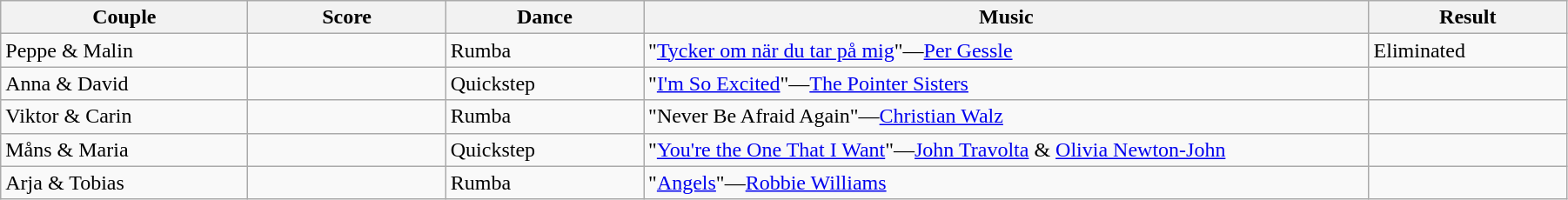<table class="wikitable sortable" style="width:95%; white-space:nowrap">
<tr>
<th style="width:15%">Couple</th>
<th style="width:12%">Score</th>
<th style="width:12%">Dance</th>
<th style="width:44%">Music</th>
<th style="width:12%">Result</th>
</tr>
<tr>
<td>Peppe & Malin</td>
<td></td>
<td>Rumba</td>
<td>"<a href='#'>Tycker om när du tar på mig</a>"—<a href='#'>Per Gessle</a></td>
<td>Eliminated</td>
</tr>
<tr>
<td>Anna & David</td>
<td></td>
<td>Quickstep</td>
<td>"<a href='#'>I'm So Excited</a>"—<a href='#'>The Pointer Sisters</a></td>
<td></td>
</tr>
<tr>
<td>Viktor & Carin</td>
<td></td>
<td>Rumba</td>
<td>"Never Be Afraid Again"—<a href='#'>Christian Walz</a></td>
<td></td>
</tr>
<tr>
<td>Måns & Maria</td>
<td></td>
<td>Quickstep</td>
<td>"<a href='#'>You're the One That I Want</a>"—<a href='#'>John Travolta</a> & <a href='#'>Olivia Newton-John</a></td>
<td></td>
</tr>
<tr>
<td>Arja & Tobias</td>
<td></td>
<td>Rumba</td>
<td>"<a href='#'>Angels</a>"—<a href='#'>Robbie Williams</a></td>
<td></td>
</tr>
</table>
